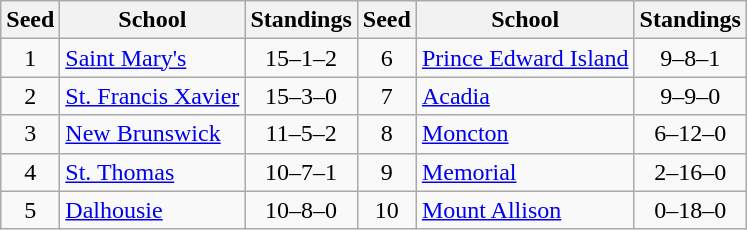<table class="wikitable">
<tr>
<th>Seed</th>
<th>School</th>
<th>Standings</th>
<th>Seed</th>
<th>School</th>
<th>Standings</th>
</tr>
<tr>
<td align=center>1</td>
<td><a href='#'>Saint Mary's</a></td>
<td align=center>15–1–2</td>
<td align=center>6</td>
<td><a href='#'>Prince Edward Island</a></td>
<td align=center>9–8–1</td>
</tr>
<tr>
<td align=center>2</td>
<td><a href='#'>St. Francis Xavier</a></td>
<td align=center>15–3–0</td>
<td align=center>7</td>
<td><a href='#'>Acadia</a></td>
<td align=center>9–9–0</td>
</tr>
<tr>
<td align=center>3</td>
<td><a href='#'>New Brunswick</a></td>
<td align=center>11–5–2</td>
<td align=center>8</td>
<td><a href='#'>Moncton</a></td>
<td align=center>6–12–0</td>
</tr>
<tr>
<td align=center>4</td>
<td><a href='#'>St. Thomas</a></td>
<td align=center>10–7–1</td>
<td align=center>9</td>
<td><a href='#'>Memorial</a></td>
<td align=center>2–16–0</td>
</tr>
<tr>
<td align=center>5</td>
<td><a href='#'>Dalhousie</a></td>
<td align=center>10–8–0</td>
<td align=center>10</td>
<td><a href='#'>Mount Allison</a></td>
<td align=center>0–18–0</td>
</tr>
</table>
